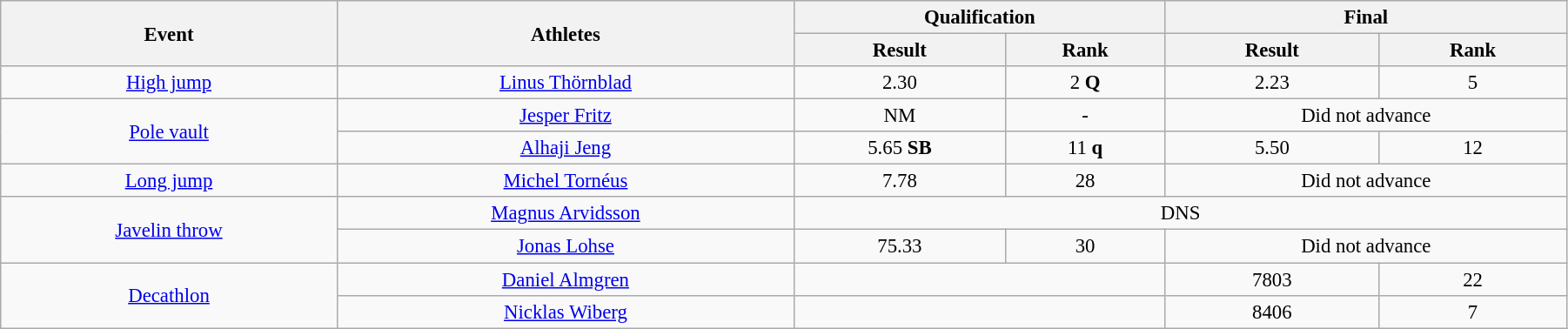<table class="wikitable" style="font-size:95%; text-align:center;" width="95%">
<tr>
<th rowspan="2">Event</th>
<th rowspan="2">Athletes</th>
<th colspan="2">Qualification</th>
<th colspan="2">Final</th>
</tr>
<tr>
<th>Result</th>
<th>Rank</th>
<th>Result</th>
<th>Rank</th>
</tr>
<tr>
<td><a href='#'>High jump</a></td>
<td><a href='#'>Linus Thörnblad</a></td>
<td align=center>2.30</td>
<td align=center>2 <strong>Q</strong></td>
<td align=center>2.23</td>
<td align=center>5</td>
</tr>
<tr>
<td rowspan=2><a href='#'>Pole vault</a></td>
<td><a href='#'>Jesper Fritz</a></td>
<td align=center>NM</td>
<td align=center>-</td>
<td align=center colspan="2">Did not advance</td>
</tr>
<tr>
<td><a href='#'>Alhaji Jeng</a></td>
<td align=center>5.65 <strong>SB</strong></td>
<td align=center>11 <strong>q</strong></td>
<td align=center>5.50</td>
<td align=center>12</td>
</tr>
<tr>
<td><a href='#'>Long jump</a></td>
<td><a href='#'>Michel Tornéus</a></td>
<td align=center>7.78</td>
<td align=center>28</td>
<td align=center colspan="2">Did not advance</td>
</tr>
<tr>
<td rowspan=2><a href='#'>Javelin throw</a></td>
<td><a href='#'>Magnus Arvidsson</a></td>
<td align=center colspan="4">DNS</td>
</tr>
<tr>
<td><a href='#'>Jonas Lohse</a></td>
<td align=center>75.33</td>
<td align=center>30</td>
<td align=center colspan="2">Did not advance</td>
</tr>
<tr>
<td rowspan=2><a href='#'>Decathlon</a></td>
<td><a href='#'>Daniel Almgren</a></td>
<td align=center colspan="2"></td>
<td align=center>7803</td>
<td align=center>22</td>
</tr>
<tr>
<td><a href='#'>Nicklas Wiberg</a></td>
<td align=center colspan="2"></td>
<td align=center>8406</td>
<td align=center>7</td>
</tr>
</table>
